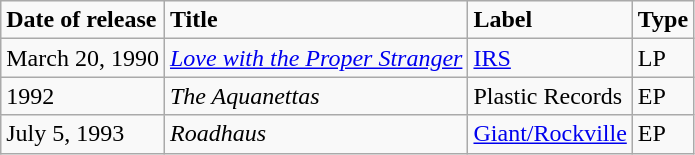<table class="wikitable">
<tr>
<td><strong>Date of release</strong></td>
<td><strong>Title</strong></td>
<td><strong>Label</strong></td>
<td><strong>Type</strong></td>
</tr>
<tr>
<td>March 20, 1990</td>
<td><em><a href='#'>Love with the Proper Stranger</a></em></td>
<td><a href='#'>IRS</a></td>
<td>LP</td>
</tr>
<tr>
<td>1992</td>
<td><em>The Aquanettas</em></td>
<td>Plastic Records</td>
<td>EP</td>
</tr>
<tr>
<td>July 5, 1993</td>
<td><em>Roadhaus</em></td>
<td><a href='#'>Giant/Rockville</a></td>
<td>EP</td>
</tr>
</table>
